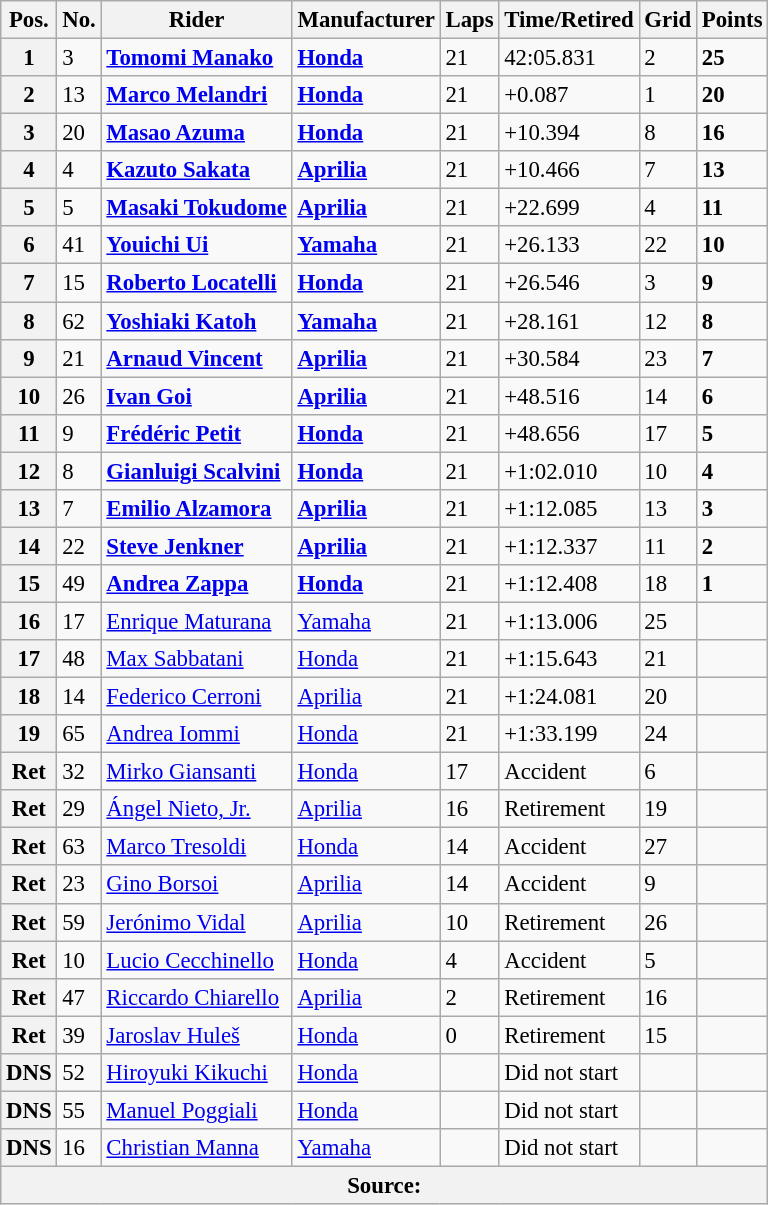<table class="wikitable" style="font-size: 95%;">
<tr>
<th>Pos.</th>
<th>No.</th>
<th>Rider</th>
<th>Manufacturer</th>
<th>Laps</th>
<th>Time/Retired</th>
<th>Grid</th>
<th>Points</th>
</tr>
<tr>
<th>1</th>
<td>3</td>
<td> <strong><a href='#'>Tomomi Manako</a></strong></td>
<td><strong><a href='#'>Honda</a></strong></td>
<td>21</td>
<td>42:05.831</td>
<td>2</td>
<td><strong>25</strong></td>
</tr>
<tr>
<th>2</th>
<td>13</td>
<td> <strong><a href='#'>Marco Melandri</a></strong></td>
<td><strong><a href='#'>Honda</a></strong></td>
<td>21</td>
<td>+0.087</td>
<td>1</td>
<td><strong>20</strong></td>
</tr>
<tr>
<th>3</th>
<td>20</td>
<td> <strong><a href='#'>Masao Azuma</a></strong></td>
<td><strong><a href='#'>Honda</a></strong></td>
<td>21</td>
<td>+10.394</td>
<td>8</td>
<td><strong>16</strong></td>
</tr>
<tr>
<th>4</th>
<td>4</td>
<td> <strong><a href='#'>Kazuto Sakata</a></strong></td>
<td><strong><a href='#'>Aprilia</a></strong></td>
<td>21</td>
<td>+10.466</td>
<td>7</td>
<td><strong>13</strong></td>
</tr>
<tr>
<th>5</th>
<td>5</td>
<td> <strong><a href='#'>Masaki Tokudome</a></strong></td>
<td><strong><a href='#'>Aprilia</a></strong></td>
<td>21</td>
<td>+22.699</td>
<td>4</td>
<td><strong>11</strong></td>
</tr>
<tr>
<th>6</th>
<td>41</td>
<td> <strong><a href='#'>Youichi Ui</a></strong></td>
<td><strong><a href='#'>Yamaha</a></strong></td>
<td>21</td>
<td>+26.133</td>
<td>22</td>
<td><strong>10</strong></td>
</tr>
<tr>
<th>7</th>
<td>15</td>
<td> <strong><a href='#'>Roberto Locatelli</a></strong></td>
<td><strong><a href='#'>Honda</a></strong></td>
<td>21</td>
<td>+26.546</td>
<td>3</td>
<td><strong>9</strong></td>
</tr>
<tr>
<th>8</th>
<td>62</td>
<td> <strong><a href='#'>Yoshiaki Katoh</a></strong></td>
<td><strong><a href='#'>Yamaha</a></strong></td>
<td>21</td>
<td>+28.161</td>
<td>12</td>
<td><strong>8</strong></td>
</tr>
<tr>
<th>9</th>
<td>21</td>
<td> <strong><a href='#'>Arnaud Vincent</a></strong></td>
<td><strong><a href='#'>Aprilia</a></strong></td>
<td>21</td>
<td>+30.584</td>
<td>23</td>
<td><strong>7</strong></td>
</tr>
<tr>
<th>10</th>
<td>26</td>
<td> <strong><a href='#'>Ivan Goi</a></strong></td>
<td><strong><a href='#'>Aprilia</a></strong></td>
<td>21</td>
<td>+48.516</td>
<td>14</td>
<td><strong>6</strong></td>
</tr>
<tr>
<th>11</th>
<td>9</td>
<td> <strong><a href='#'>Frédéric Petit</a></strong></td>
<td><strong><a href='#'>Honda</a></strong></td>
<td>21</td>
<td>+48.656</td>
<td>17</td>
<td><strong>5</strong></td>
</tr>
<tr>
<th>12</th>
<td>8</td>
<td> <strong><a href='#'>Gianluigi Scalvini</a></strong></td>
<td><strong><a href='#'>Honda</a></strong></td>
<td>21</td>
<td>+1:02.010</td>
<td>10</td>
<td><strong>4</strong></td>
</tr>
<tr>
<th>13</th>
<td>7</td>
<td> <strong><a href='#'>Emilio Alzamora</a></strong></td>
<td><strong><a href='#'>Aprilia</a></strong></td>
<td>21</td>
<td>+1:12.085</td>
<td>13</td>
<td><strong>3</strong></td>
</tr>
<tr>
<th>14</th>
<td>22</td>
<td> <strong><a href='#'>Steve Jenkner</a></strong></td>
<td><strong><a href='#'>Aprilia</a></strong></td>
<td>21</td>
<td>+1:12.337</td>
<td>11</td>
<td><strong>2</strong></td>
</tr>
<tr>
<th>15</th>
<td>49</td>
<td> <strong><a href='#'>Andrea Zappa</a></strong></td>
<td><strong><a href='#'>Honda</a></strong></td>
<td>21</td>
<td>+1:12.408</td>
<td>18</td>
<td><strong>1</strong></td>
</tr>
<tr>
<th>16</th>
<td>17</td>
<td> <a href='#'>Enrique Maturana</a></td>
<td><a href='#'>Yamaha</a></td>
<td>21</td>
<td>+1:13.006</td>
<td>25</td>
<td></td>
</tr>
<tr>
<th>17</th>
<td>48</td>
<td> <a href='#'>Max Sabbatani</a></td>
<td><a href='#'>Honda</a></td>
<td>21</td>
<td>+1:15.643</td>
<td>21</td>
<td></td>
</tr>
<tr>
<th>18</th>
<td>14</td>
<td> <a href='#'>Federico Cerroni</a></td>
<td><a href='#'>Aprilia</a></td>
<td>21</td>
<td>+1:24.081</td>
<td>20</td>
<td></td>
</tr>
<tr>
<th>19</th>
<td>65</td>
<td> <a href='#'>Andrea Iommi</a></td>
<td><a href='#'>Honda</a></td>
<td>21</td>
<td>+1:33.199</td>
<td>24</td>
<td></td>
</tr>
<tr>
<th>Ret</th>
<td>32</td>
<td> <a href='#'>Mirko Giansanti</a></td>
<td><a href='#'>Honda</a></td>
<td>17</td>
<td>Accident</td>
<td>6</td>
<td></td>
</tr>
<tr>
<th>Ret</th>
<td>29</td>
<td> <a href='#'>Ángel Nieto, Jr.</a></td>
<td><a href='#'>Aprilia</a></td>
<td>16</td>
<td>Retirement</td>
<td>19</td>
<td></td>
</tr>
<tr>
<th>Ret</th>
<td>63</td>
<td> <a href='#'>Marco Tresoldi</a></td>
<td><a href='#'>Honda</a></td>
<td>14</td>
<td>Accident</td>
<td>27</td>
<td></td>
</tr>
<tr>
<th>Ret</th>
<td>23</td>
<td> <a href='#'>Gino Borsoi</a></td>
<td><a href='#'>Aprilia</a></td>
<td>14</td>
<td>Accident</td>
<td>9</td>
<td></td>
</tr>
<tr>
<th>Ret</th>
<td>59</td>
<td> <a href='#'>Jerónimo Vidal</a></td>
<td><a href='#'>Aprilia</a></td>
<td>10</td>
<td>Retirement</td>
<td>26</td>
<td></td>
</tr>
<tr>
<th>Ret</th>
<td>10</td>
<td> <a href='#'>Lucio Cecchinello</a></td>
<td><a href='#'>Honda</a></td>
<td>4</td>
<td>Accident</td>
<td>5</td>
<td></td>
</tr>
<tr>
<th>Ret</th>
<td>47</td>
<td> <a href='#'>Riccardo Chiarello</a></td>
<td><a href='#'>Aprilia</a></td>
<td>2</td>
<td>Retirement</td>
<td>16</td>
<td></td>
</tr>
<tr>
<th>Ret</th>
<td>39</td>
<td> <a href='#'>Jaroslav Huleš</a></td>
<td><a href='#'>Honda</a></td>
<td>0</td>
<td>Retirement</td>
<td>15</td>
<td></td>
</tr>
<tr>
<th>DNS</th>
<td>52</td>
<td> <a href='#'>Hiroyuki Kikuchi</a></td>
<td><a href='#'>Honda</a></td>
<td></td>
<td>Did not start</td>
<td></td>
<td></td>
</tr>
<tr>
<th>DNS</th>
<td>55</td>
<td> <a href='#'>Manuel Poggiali</a></td>
<td><a href='#'>Honda</a></td>
<td></td>
<td>Did not start</td>
<td></td>
<td></td>
</tr>
<tr>
<th>DNS</th>
<td>16</td>
<td> <a href='#'>Christian Manna</a></td>
<td><a href='#'>Yamaha</a></td>
<td></td>
<td>Did not start</td>
<td></td>
<td></td>
</tr>
<tr>
<th colspan=8>Source: </th>
</tr>
</table>
